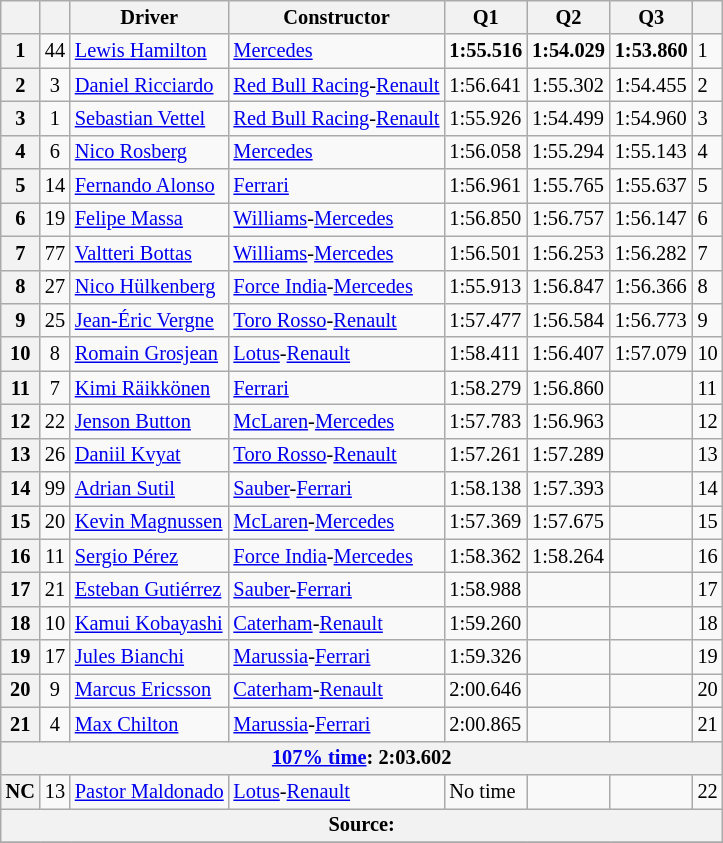<table class="wikitable sortable" style="font-size:85%">
<tr>
<th></th>
<th></th>
<th>Driver</th>
<th>Constructor</th>
<th>Q1</th>
<th>Q2</th>
<th>Q3</th>
<th></th>
</tr>
<tr>
<th>1</th>
<td align="center">44</td>
<td data-sort-value="ham"> <a href='#'>Lewis Hamilton</a></td>
<td><a href='#'>Mercedes</a></td>
<td><strong>1:55.516</strong></td>
<td><strong>1:54.029</strong></td>
<td><strong>1:53.860</strong></td>
<td>1</td>
</tr>
<tr>
<th>2</th>
<td align="center">3</td>
<td data-sort-value="ric"> <a href='#'>Daniel Ricciardo</a></td>
<td><a href='#'>Red Bull Racing</a>-<a href='#'>Renault</a></td>
<td>1:56.641</td>
<td>1:55.302</td>
<td>1:54.455</td>
<td>2</td>
</tr>
<tr>
<th>3</th>
<td align="center">1</td>
<td data-sort-value="vet"> <a href='#'>Sebastian Vettel</a></td>
<td><a href='#'>Red Bull Racing</a>-<a href='#'>Renault</a></td>
<td>1:55.926</td>
<td>1:54.499</td>
<td>1:54.960</td>
<td>3</td>
</tr>
<tr>
<th>4</th>
<td align="center">6</td>
<td data-sort-value="ros"> <a href='#'>Nico Rosberg</a></td>
<td><a href='#'>Mercedes</a></td>
<td>1:56.058</td>
<td>1:55.294</td>
<td>1:55.143</td>
<td>4</td>
</tr>
<tr>
<th>5</th>
<td align="center">14</td>
<td data-sort-value="alo"> <a href='#'>Fernando Alonso</a></td>
<td><a href='#'>Ferrari</a></td>
<td>1:56.961</td>
<td>1:55.765</td>
<td>1:55.637</td>
<td>5</td>
</tr>
<tr>
<th>6</th>
<td align="center">19</td>
<td data-sort-value="mas"> <a href='#'>Felipe Massa</a></td>
<td><a href='#'>Williams</a>-<a href='#'>Mercedes</a></td>
<td>1:56.850</td>
<td>1:56.757</td>
<td>1:56.147</td>
<td>6</td>
</tr>
<tr>
<th>7</th>
<td align="center">77</td>
<td data-sort-value="bot"> <a href='#'>Valtteri Bottas</a></td>
<td><a href='#'>Williams</a>-<a href='#'>Mercedes</a></td>
<td>1:56.501</td>
<td>1:56.253</td>
<td>1:56.282</td>
<td>7</td>
</tr>
<tr>
<th>8</th>
<td align="center">27</td>
<td data-sort-value="hul"> <a href='#'>Nico Hülkenberg</a></td>
<td><a href='#'>Force India</a>-<a href='#'>Mercedes</a></td>
<td>1:55.913</td>
<td>1:56.847</td>
<td>1:56.366</td>
<td>8</td>
</tr>
<tr>
<th>9</th>
<td align="center">25</td>
<td data-sort-value="ver"> <a href='#'>Jean-Éric Vergne</a></td>
<td><a href='#'>Toro Rosso</a>-<a href='#'>Renault</a></td>
<td>1:57.477</td>
<td>1:56.584</td>
<td>1:56.773</td>
<td>9</td>
</tr>
<tr>
<th>10</th>
<td align="center">8</td>
<td data-sort-value="gro"> <a href='#'>Romain Grosjean</a></td>
<td><a href='#'>Lotus</a>-<a href='#'>Renault</a></td>
<td>1:58.411</td>
<td>1:56.407</td>
<td>1:57.079</td>
<td>10</td>
</tr>
<tr>
<th>11</th>
<td align="center">7</td>
<td data-sort-value="rai"> <a href='#'>Kimi Räikkönen</a></td>
<td><a href='#'>Ferrari</a></td>
<td>1:58.279</td>
<td>1:56.860</td>
<td></td>
<td>11</td>
</tr>
<tr>
<th>12</th>
<td align="center">22</td>
<td data-sort-value="but"> <a href='#'>Jenson Button</a></td>
<td><a href='#'>McLaren</a>-<a href='#'>Mercedes</a></td>
<td>1:57.783</td>
<td>1:56.963</td>
<td></td>
<td>12</td>
</tr>
<tr>
<th>13</th>
<td align="center">26</td>
<td data-sort-value="kvy"> <a href='#'>Daniil Kvyat</a></td>
<td><a href='#'>Toro Rosso</a>-<a href='#'>Renault</a></td>
<td>1:57.261</td>
<td>1:57.289</td>
<td></td>
<td>13</td>
</tr>
<tr>
<th>14</th>
<td align="center">99</td>
<td data-sort-value="sut"> <a href='#'>Adrian Sutil</a></td>
<td><a href='#'>Sauber</a>-<a href='#'>Ferrari</a></td>
<td>1:58.138</td>
<td>1:57.393</td>
<td></td>
<td>14</td>
</tr>
<tr>
<th>15</th>
<td align="center">20</td>
<td data-sort-value="mag"> <a href='#'>Kevin Magnussen</a></td>
<td><a href='#'>McLaren</a>-<a href='#'>Mercedes</a></td>
<td>1:57.369</td>
<td>1:57.675</td>
<td></td>
<td>15</td>
</tr>
<tr>
<th>16</th>
<td align="center">11</td>
<td data-sort-value="per"> <a href='#'>Sergio Pérez</a></td>
<td><a href='#'>Force India</a>-<a href='#'>Mercedes</a></td>
<td>1:58.362</td>
<td>1:58.264</td>
<td></td>
<td>16</td>
</tr>
<tr>
<th>17</th>
<td align="center">21</td>
<td data-sort-value="gut"> <a href='#'>Esteban Gutiérrez</a></td>
<td><a href='#'>Sauber</a>-<a href='#'>Ferrari</a></td>
<td>1:58.988</td>
<td></td>
<td></td>
<td>17</td>
</tr>
<tr>
<th>18</th>
<td align="center">10</td>
<td data-sort-value="kob"> <a href='#'>Kamui Kobayashi</a></td>
<td><a href='#'>Caterham</a>-<a href='#'>Renault</a></td>
<td>1:59.260</td>
<td></td>
<td></td>
<td>18</td>
</tr>
<tr>
<th>19</th>
<td align="center">17</td>
<td data-sort-value="bia"> <a href='#'>Jules Bianchi</a></td>
<td><a href='#'>Marussia</a>-<a href='#'>Ferrari</a></td>
<td>1:59.326</td>
<td></td>
<td></td>
<td>19</td>
</tr>
<tr>
<th>20</th>
<td align="center">9</td>
<td data-sort-value="eri"> <a href='#'>Marcus Ericsson</a></td>
<td><a href='#'>Caterham</a>-<a href='#'>Renault</a></td>
<td>2:00.646</td>
<td></td>
<td></td>
<td>20</td>
</tr>
<tr>
<th>21</th>
<td align="center">4</td>
<td data-sort-value="chi"> <a href='#'>Max Chilton</a></td>
<td><a href='#'>Marussia</a>-<a href='#'>Ferrari</a></td>
<td>2:00.865</td>
<td></td>
<td></td>
<td>21</td>
</tr>
<tr sortbottom>
<th colspan=8><a href='#'>107% time</a>: 2:03.602</th>
</tr>
<tr>
<th data-sort-value="22">NC</th>
<td align="center">13</td>
<td data-sort-value="mal"> <a href='#'>Pastor Maldonado</a></td>
<td><a href='#'>Lotus</a>-<a href='#'>Renault</a></td>
<td data-sort-value="3:00.0">No time</td>
<td></td>
<td></td>
<td>22</td>
</tr>
<tr sortbottom>
<th colspan=8>Source:</th>
</tr>
<tr>
</tr>
</table>
